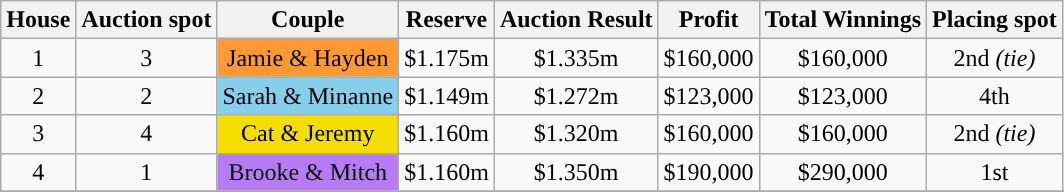<table class="wikitable" style="text-align: center" |>
<tr>
<th>House</th>
<th>Auction spot</th>
<th>Couple</th>
<th>Reserve</th>
<th>Auction Result</th>
<th>Profit</th>
<th>Total Winnings</th>
<th>Placing spot</th>
</tr>
<tr>
<td>1</td>
<td>3</td>
<td style="background-color:#FF9933;">Jamie & Hayden</td>
<td>$1.175m</td>
<td>$1.335m</td>
<td>$160,000</td>
<td>$160,000</td>
<td>2nd <em>(tie)</em></td>
</tr>
<tr>
<td>2</td>
<td>2</td>
<td style="background-color:skyblue;">Sarah & Minanne</td>
<td>$1.149m</td>
<td>$1.272m</td>
<td>$123,000</td>
<td>$123,000</td>
<td>4th</td>
</tr>
<tr>
<td>3</td>
<td>4</td>
<td style='background:#f4de00;'>Cat & Jeremy</td>
<td>$1.160m</td>
<td>$1.320m</td>
<td>$160,000</td>
<td>$160,000</td>
<td>2nd <em>(tie)</em></td>
</tr>
<tr>
<td>4</td>
<td>1</td>
<td style='background:#B87BF6;'>Brooke & Mitch</td>
<td>$1.160m</td>
<td>$1.350m</td>
<td>$190,000</td>
<td>$290,000</td>
<td>1st</td>
</tr>
<tr>
</tr>
</table>
